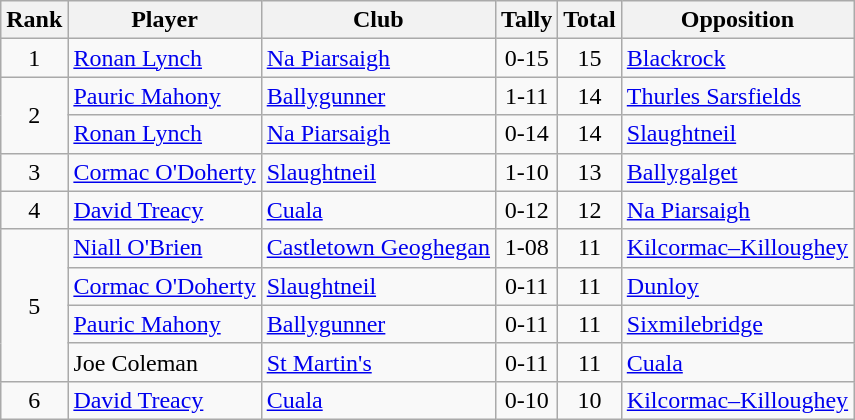<table class="wikitable">
<tr>
<th>Rank</th>
<th>Player</th>
<th>Club</th>
<th>Tally</th>
<th>Total</th>
<th>Opposition</th>
</tr>
<tr>
<td rowspan=1 align=center>1</td>
<td><a href='#'>Ronan Lynch</a></td>
<td><a href='#'>Na Piarsaigh</a></td>
<td align=center>0-15</td>
<td align=center>15</td>
<td><a href='#'>Blackrock</a></td>
</tr>
<tr>
<td rowspan=2 align=center>2</td>
<td><a href='#'>Pauric Mahony</a></td>
<td><a href='#'>Ballygunner</a></td>
<td align=center>1-11</td>
<td align=center>14</td>
<td><a href='#'>Thurles Sarsfields</a></td>
</tr>
<tr>
<td><a href='#'>Ronan Lynch</a></td>
<td><a href='#'>Na Piarsaigh</a></td>
<td align=center>0-14</td>
<td align=center>14</td>
<td><a href='#'>Slaughtneil</a></td>
</tr>
<tr>
<td rowspan=1 align=center>3</td>
<td><a href='#'>Cormac O'Doherty</a></td>
<td><a href='#'>Slaughtneil</a></td>
<td align=center>1-10</td>
<td align=center>13</td>
<td><a href='#'>Ballygalget</a></td>
</tr>
<tr>
<td rowspan=1 align=center>4</td>
<td><a href='#'>David Treacy</a></td>
<td><a href='#'>Cuala</a></td>
<td align=center>0-12</td>
<td align=center>12</td>
<td><a href='#'>Na Piarsaigh</a></td>
</tr>
<tr>
<td rowspan=4 align=center>5</td>
<td><a href='#'>Niall O'Brien</a></td>
<td><a href='#'>Castletown Geoghegan</a></td>
<td align=center>1-08</td>
<td align=center>11</td>
<td><a href='#'>Kilcormac–Killoughey</a></td>
</tr>
<tr>
<td><a href='#'>Cormac O'Doherty</a></td>
<td><a href='#'>Slaughtneil</a></td>
<td align=center>0-11</td>
<td align=center>11</td>
<td><a href='#'>Dunloy</a></td>
</tr>
<tr>
<td><a href='#'>Pauric Mahony</a></td>
<td><a href='#'>Ballygunner</a></td>
<td align=center>0-11</td>
<td align=center>11</td>
<td><a href='#'>Sixmilebridge</a></td>
</tr>
<tr>
<td>Joe Coleman</td>
<td><a href='#'>St Martin's</a></td>
<td align=center>0-11</td>
<td align=center>11</td>
<td><a href='#'>Cuala</a></td>
</tr>
<tr>
<td rowspan=1 align=center>6</td>
<td><a href='#'>David Treacy</a></td>
<td><a href='#'>Cuala</a></td>
<td align=center>0-10</td>
<td align=center>10</td>
<td><a href='#'>Kilcormac–Killoughey</a></td>
</tr>
</table>
